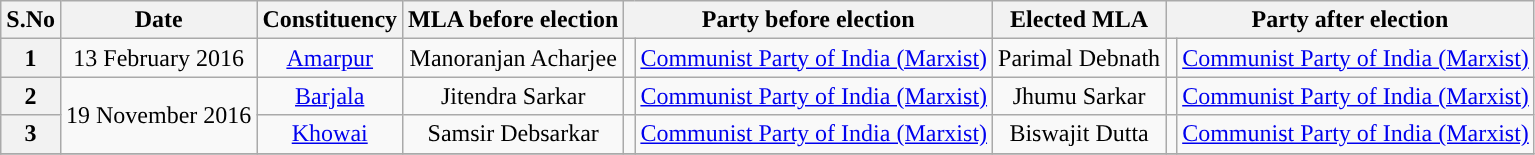<table class="wikitable sortable" style="text-align:center;">
<tr>
<th>S.No</th>
<th>Date</th>
<th>Constituency</th>
<th>MLA before election</th>
<th colspan="2">Party before election</th>
<th>Elected MLA</th>
<th colspan="2">Party after election</th>
</tr>
<tr>
<th>1</th>
<td>13 February 2016</td>
<td><a href='#'>Amarpur</a></td>
<td>Manoranjan Acharjee</td>
<td></td>
<td><a href='#'>Communist Party of India (Marxist)</a></td>
<td>Parimal Debnath</td>
<td></td>
<td><a href='#'>Communist Party of India (Marxist)</a></td>
</tr>
<tr>
<th>2</th>
<td rowspan=2">19 November 2016</td>
<td><a href='#'>Barjala</a></td>
<td>Jitendra Sarkar</td>
<td></td>
<td><a href='#'>Communist Party of India (Marxist)</a></td>
<td>Jhumu Sarkar</td>
<td></td>
<td><a href='#'>Communist Party of India (Marxist)</a></td>
</tr>
<tr>
<th>3</th>
<td><a href='#'>Khowai</a></td>
<td>Samsir Debsarkar</td>
<td></td>
<td><a href='#'>Communist Party of India (Marxist)</a></td>
<td>Biswajit Dutta</td>
<td></td>
<td><a href='#'>Communist Party of India (Marxist)</a></td>
</tr>
<tr>
</tr>
</table>
